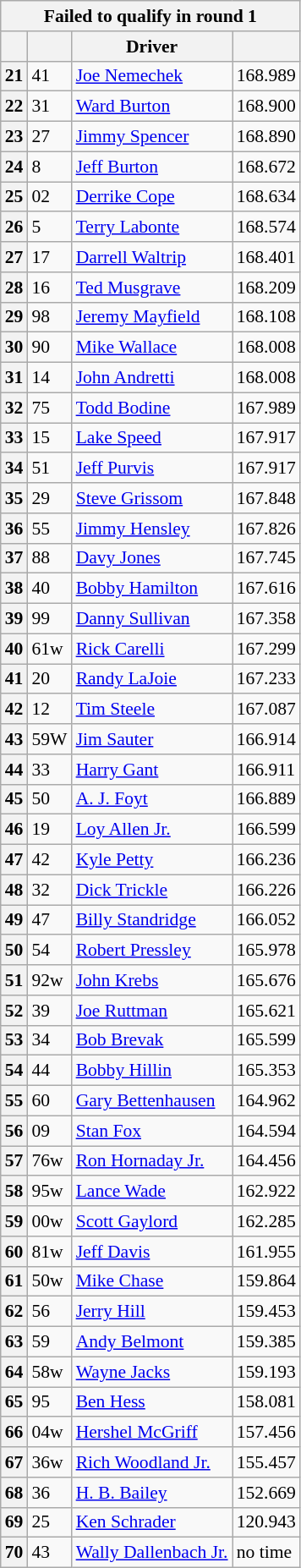<table class="wikitable" style="font-size: 90%;">
<tr>
<th colspan=4>Failed to qualify in round 1</th>
</tr>
<tr>
<th></th>
<th></th>
<th>Driver</th>
<th></th>
</tr>
<tr>
<th>21</th>
<td>41</td>
<td><a href='#'>Joe Nemechek</a></td>
<td>168.989</td>
</tr>
<tr>
<th>22</th>
<td>31</td>
<td><a href='#'>Ward Burton</a></td>
<td>168.900</td>
</tr>
<tr>
<th>23</th>
<td>27</td>
<td><a href='#'>Jimmy Spencer</a></td>
<td>168.890</td>
</tr>
<tr>
<th>24</th>
<td>8</td>
<td><a href='#'>Jeff Burton</a></td>
<td>168.672</td>
</tr>
<tr>
<th>25</th>
<td>02</td>
<td><a href='#'>Derrike Cope</a></td>
<td>168.634</td>
</tr>
<tr>
<th>26</th>
<td>5</td>
<td><a href='#'>Terry Labonte</a></td>
<td>168.574</td>
</tr>
<tr>
<th>27</th>
<td>17</td>
<td><a href='#'>Darrell Waltrip</a></td>
<td>168.401</td>
</tr>
<tr>
<th>28</th>
<td>16</td>
<td><a href='#'>Ted Musgrave</a></td>
<td>168.209</td>
</tr>
<tr>
<th>29</th>
<td>98</td>
<td><a href='#'>Jeremy Mayfield</a></td>
<td>168.108</td>
</tr>
<tr>
<th>30</th>
<td>90</td>
<td><a href='#'>Mike Wallace</a></td>
<td>168.008</td>
</tr>
<tr>
<th>31</th>
<td>14</td>
<td><a href='#'>John Andretti</a></td>
<td>168.008</td>
</tr>
<tr>
<th>32</th>
<td>75</td>
<td><a href='#'>Todd Bodine</a></td>
<td>167.989</td>
</tr>
<tr>
<th>33</th>
<td>15</td>
<td><a href='#'>Lake Speed</a></td>
<td>167.917</td>
</tr>
<tr>
<th>34</th>
<td>51</td>
<td><a href='#'>Jeff Purvis</a></td>
<td>167.917</td>
</tr>
<tr>
<th>35</th>
<td>29</td>
<td><a href='#'>Steve Grissom</a></td>
<td>167.848</td>
</tr>
<tr>
<th>36</th>
<td>55</td>
<td><a href='#'>Jimmy Hensley</a></td>
<td>167.826</td>
</tr>
<tr>
<th>37</th>
<td>88</td>
<td><a href='#'>Davy Jones</a></td>
<td>167.745</td>
</tr>
<tr>
<th>38</th>
<td>40</td>
<td><a href='#'>Bobby Hamilton</a></td>
<td>167.616</td>
</tr>
<tr>
<th>39</th>
<td>99</td>
<td><a href='#'>Danny Sullivan</a></td>
<td>167.358</td>
</tr>
<tr>
<th>40</th>
<td>61w</td>
<td><a href='#'>Rick Carelli</a></td>
<td>167.299</td>
</tr>
<tr>
<th>41</th>
<td>20</td>
<td><a href='#'>Randy LaJoie</a></td>
<td>167.233</td>
</tr>
<tr>
<th>42</th>
<td>12</td>
<td><a href='#'>Tim Steele</a></td>
<td>167.087</td>
</tr>
<tr>
<th>43</th>
<td>59W</td>
<td><a href='#'>Jim Sauter</a></td>
<td>166.914</td>
</tr>
<tr>
<th>44</th>
<td>33</td>
<td><a href='#'>Harry Gant</a></td>
<td>166.911</td>
</tr>
<tr>
<th>45</th>
<td>50</td>
<td><a href='#'>A. J. Foyt</a></td>
<td>166.889</td>
</tr>
<tr>
<th>46</th>
<td>19</td>
<td><a href='#'>Loy Allen Jr.</a></td>
<td>166.599</td>
</tr>
<tr>
<th>47</th>
<td>42</td>
<td><a href='#'>Kyle Petty</a></td>
<td>166.236</td>
</tr>
<tr>
<th>48</th>
<td>32</td>
<td><a href='#'>Dick Trickle</a></td>
<td>166.226</td>
</tr>
<tr>
<th>49</th>
<td>47</td>
<td><a href='#'>Billy Standridge</a></td>
<td>166.052</td>
</tr>
<tr>
<th>50</th>
<td>54</td>
<td><a href='#'>Robert Pressley</a></td>
<td>165.978</td>
</tr>
<tr>
<th>51</th>
<td>92w</td>
<td><a href='#'>John Krebs</a></td>
<td>165.676</td>
</tr>
<tr>
<th>52</th>
<td>39</td>
<td><a href='#'>Joe Ruttman</a></td>
<td>165.621</td>
</tr>
<tr>
<th>53</th>
<td>34</td>
<td><a href='#'>Bob Brevak</a></td>
<td>165.599</td>
</tr>
<tr>
<th>54</th>
<td>44</td>
<td><a href='#'>Bobby Hillin</a></td>
<td>165.353</td>
</tr>
<tr>
<th>55</th>
<td>60</td>
<td><a href='#'>Gary Bettenhausen</a></td>
<td>164.962</td>
</tr>
<tr>
<th>56</th>
<td>09</td>
<td><a href='#'>Stan Fox</a></td>
<td>164.594</td>
</tr>
<tr>
<th>57</th>
<td>76w</td>
<td><a href='#'>Ron Hornaday Jr.</a></td>
<td>164.456</td>
</tr>
<tr>
<th>58</th>
<td>95w</td>
<td><a href='#'>Lance Wade</a></td>
<td>162.922</td>
</tr>
<tr>
<th>59</th>
<td>00w</td>
<td><a href='#'>Scott Gaylord</a></td>
<td>162.285</td>
</tr>
<tr>
<th>60</th>
<td>81w</td>
<td><a href='#'>Jeff Davis</a></td>
<td>161.955</td>
</tr>
<tr>
<th>61</th>
<td>50w</td>
<td><a href='#'>Mike Chase</a></td>
<td>159.864</td>
</tr>
<tr>
<th>62</th>
<td>56</td>
<td><a href='#'>Jerry Hill</a></td>
<td>159.453</td>
</tr>
<tr>
<th>63</th>
<td>59</td>
<td><a href='#'>Andy Belmont</a></td>
<td>159.385</td>
</tr>
<tr>
<th>64</th>
<td>58w</td>
<td><a href='#'>Wayne Jacks</a></td>
<td>159.193</td>
</tr>
<tr>
<th>65</th>
<td>95</td>
<td><a href='#'>Ben Hess</a></td>
<td>158.081</td>
</tr>
<tr>
<th>66</th>
<td>04w</td>
<td><a href='#'>Hershel McGriff</a></td>
<td>157.456</td>
</tr>
<tr>
<th>67</th>
<td>36w</td>
<td><a href='#'>Rich Woodland Jr.</a></td>
<td>155.457</td>
</tr>
<tr>
<th>68</th>
<td>36</td>
<td><a href='#'>H. B. Bailey</a></td>
<td>152.669</td>
</tr>
<tr>
<th>69</th>
<td>25</td>
<td><a href='#'>Ken Schrader</a></td>
<td>120.943</td>
</tr>
<tr>
<th>70</th>
<td>43</td>
<td><a href='#'>Wally Dallenbach Jr.</a></td>
<td>no time</td>
</tr>
</table>
